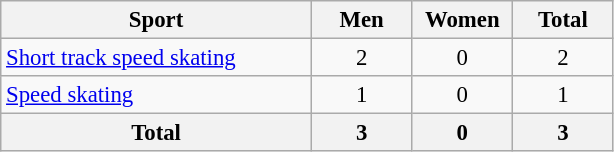<table class="wikitable" style="text-align:center; font-size: 95%">
<tr>
<th width=200>Sport</th>
<th width=60>Men</th>
<th width=60>Women</th>
<th width=60>Total</th>
</tr>
<tr>
<td align=left><a href='#'>Short track speed skating</a></td>
<td>2</td>
<td>0</td>
<td>2</td>
</tr>
<tr>
<td align=left><a href='#'>Speed skating</a></td>
<td>1</td>
<td>0</td>
<td>1</td>
</tr>
<tr>
<th>Total</th>
<th>3</th>
<th>0</th>
<th>3</th>
</tr>
</table>
